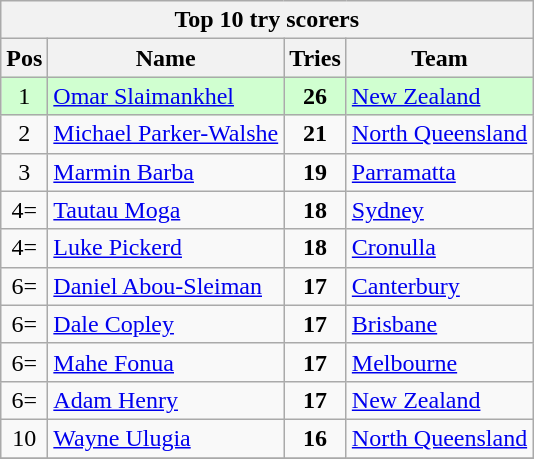<table class="wikitable" style="text-align:center;">
<tr>
<th colspan=9>Top 10 try scorers</th>
</tr>
<tr>
<th>Pos</th>
<th>Name</th>
<th>Tries</th>
<th>Team</th>
</tr>
<tr bgcolor="#d0ffd0">
<td>1</td>
<td style="text-align:left;"><a href='#'>Omar Slaimankhel</a></td>
<td><strong>26</strong></td>
<td style="text-align:left;"> <a href='#'>New Zealand</a></td>
</tr>
<tr>
<td>2</td>
<td style="text-align:left;"><a href='#'>Michael Parker-Walshe</a></td>
<td><strong>21</strong></td>
<td style="text-align:left;"> <a href='#'>North Queensland</a></td>
</tr>
<tr>
<td>3</td>
<td style="text-align:left;"><a href='#'>Marmin Barba</a></td>
<td><strong>19</strong></td>
<td style="text-align:left;"> <a href='#'>Parramatta</a></td>
</tr>
<tr>
<td>4=</td>
<td style="text-align:left;"><a href='#'>Tautau Moga</a></td>
<td><strong>18</strong></td>
<td style="text-align:left;"> <a href='#'>Sydney</a></td>
</tr>
<tr>
<td>4=</td>
<td style="text-align:left;"><a href='#'>Luke Pickerd</a></td>
<td><strong>18</strong></td>
<td style="text-align:left;"> <a href='#'>Cronulla</a></td>
</tr>
<tr>
<td>6=</td>
<td style="text-align:left;"><a href='#'>Daniel Abou-Sleiman</a></td>
<td><strong>17</strong></td>
<td style="text-align:left;"> <a href='#'>Canterbury</a></td>
</tr>
<tr>
<td>6=</td>
<td style="text-align:left;"><a href='#'>Dale Copley</a></td>
<td><strong>17</strong></td>
<td style="text-align:left;"> <a href='#'>Brisbane</a></td>
</tr>
<tr>
<td>6=</td>
<td style="text-align:left;"><a href='#'>Mahe Fonua</a></td>
<td><strong>17</strong></td>
<td style="text-align:left;"> <a href='#'>Melbourne</a></td>
</tr>
<tr>
<td>6=</td>
<td style="text-align:left;"><a href='#'>Adam Henry</a></td>
<td><strong>17</strong></td>
<td style="text-align:left;"> <a href='#'>New Zealand</a></td>
</tr>
<tr>
<td>10</td>
<td style="text-align:left;"><a href='#'>Wayne Ulugia</a></td>
<td><strong>16</strong></td>
<td style="text-align:left;"> <a href='#'>North Queensland</a></td>
</tr>
<tr>
</tr>
</table>
